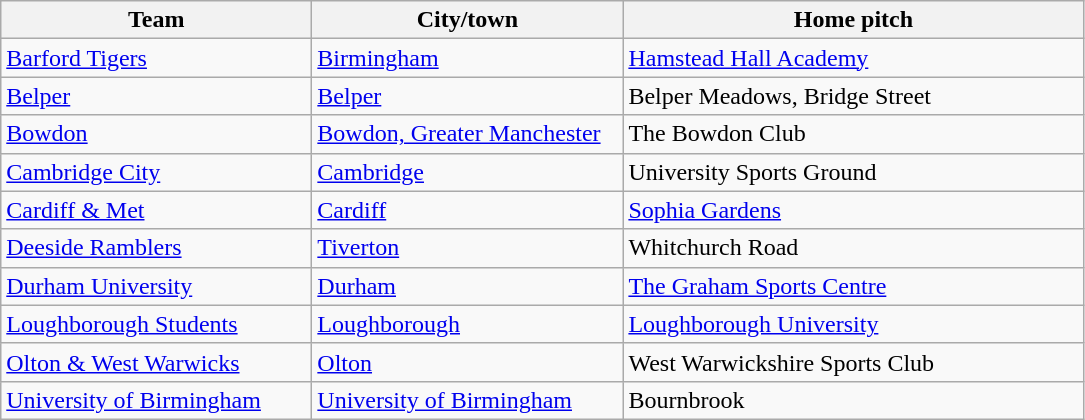<table class="wikitable sortable">
<tr>
<th width=200>Team</th>
<th width=200>City/town</th>
<th width=300>Home pitch</th>
</tr>
<tr>
<td><a href='#'>Barford Tigers</a></td>
<td><a href='#'>Birmingham</a></td>
<td><a href='#'>Hamstead Hall Academy</a></td>
</tr>
<tr>
<td><a href='#'>Belper</a></td>
<td><a href='#'>Belper</a></td>
<td>Belper Meadows, Bridge Street</td>
</tr>
<tr>
<td><a href='#'>Bowdon</a></td>
<td><a href='#'>Bowdon, Greater Manchester</a></td>
<td>The Bowdon Club</td>
</tr>
<tr>
<td><a href='#'>Cambridge City</a></td>
<td><a href='#'>Cambridge</a></td>
<td>University Sports Ground</td>
</tr>
<tr>
<td><a href='#'>Cardiff & Met</a></td>
<td><a href='#'>Cardiff</a></td>
<td><a href='#'>Sophia Gardens</a></td>
</tr>
<tr>
<td><a href='#'>Deeside Ramblers</a></td>
<td><a href='#'>Tiverton</a></td>
<td>Whitchurch Road</td>
</tr>
<tr>
<td><a href='#'>Durham University</a></td>
<td><a href='#'>Durham</a></td>
<td><a href='#'>The Graham Sports Centre</a></td>
</tr>
<tr>
<td><a href='#'>Loughborough Students</a></td>
<td><a href='#'>Loughborough</a></td>
<td><a href='#'>Loughborough University</a></td>
</tr>
<tr>
<td><a href='#'>Olton & West Warwicks</a></td>
<td><a href='#'>Olton</a></td>
<td>West Warwickshire Sports Club</td>
</tr>
<tr>
<td><a href='#'>University of Birmingham</a></td>
<td><a href='#'>University of Birmingham</a></td>
<td>Bournbrook</td>
</tr>
</table>
